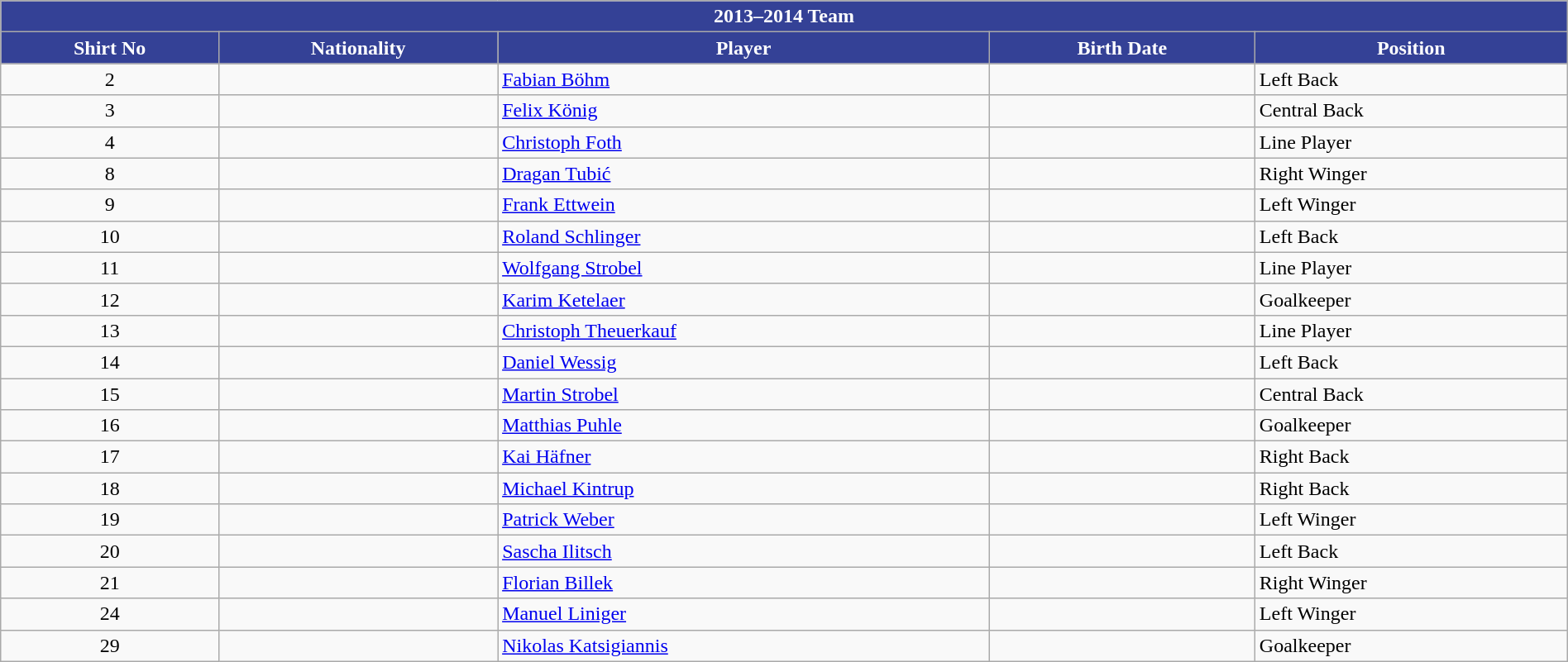<table class="wikitable collapsible collapsed" style="width:100%">
<tr>
<th colspan=5 style="background-color:#344196;color:white;text-align:center;">2013–2014 Team</th>
</tr>
<tr>
<th style="color:white; background:#344196">Shirt No</th>
<th style="color:white; background:#344196">Nationality</th>
<th style="color:white; background:#344196">Player</th>
<th style="color:white; background:#344196">Birth Date</th>
<th style="color:white; background:#344196">Position</th>
</tr>
<tr>
<td align=center>2</td>
<td></td>
<td><a href='#'>Fabian Böhm</a></td>
<td></td>
<td>Left Back</td>
</tr>
<tr>
<td align=center>3</td>
<td></td>
<td><a href='#'>Felix König</a></td>
<td></td>
<td>Central Back</td>
</tr>
<tr>
<td align=center>4</td>
<td></td>
<td><a href='#'>Christoph Foth</a></td>
<td></td>
<td>Line Player</td>
</tr>
<tr>
<td align=center>8</td>
<td></td>
<td><a href='#'>Dragan Tubić</a></td>
<td></td>
<td>Right Winger</td>
</tr>
<tr>
<td align=center>9</td>
<td></td>
<td><a href='#'>Frank Ettwein</a></td>
<td></td>
<td>Left Winger</td>
</tr>
<tr>
<td align=center>10</td>
<td></td>
<td><a href='#'>Roland Schlinger</a></td>
<td></td>
<td>Left Back</td>
</tr>
<tr>
<td align=center>11</td>
<td></td>
<td><a href='#'>Wolfgang Strobel</a></td>
<td></td>
<td>Line Player</td>
</tr>
<tr>
<td align=center>12</td>
<td></td>
<td><a href='#'>Karim Ketelaer</a></td>
<td></td>
<td>Goalkeeper</td>
</tr>
<tr>
<td align=center>13</td>
<td></td>
<td><a href='#'>Christoph Theuerkauf</a></td>
<td></td>
<td>Line Player</td>
</tr>
<tr>
<td align=center>14</td>
<td></td>
<td><a href='#'>Daniel Wessig</a></td>
<td></td>
<td>Left Back</td>
</tr>
<tr>
<td align=center>15</td>
<td></td>
<td><a href='#'>Martin Strobel</a></td>
<td></td>
<td>Central Back</td>
</tr>
<tr>
<td align=center>16</td>
<td></td>
<td><a href='#'>Matthias Puhle</a></td>
<td></td>
<td>Goalkeeper</td>
</tr>
<tr>
<td align=center>17</td>
<td></td>
<td><a href='#'>Kai Häfner</a></td>
<td></td>
<td>Right Back</td>
</tr>
<tr>
<td align=center>18</td>
<td></td>
<td><a href='#'>Michael Kintrup</a></td>
<td></td>
<td>Right Back</td>
</tr>
<tr>
<td align=center>19</td>
<td></td>
<td><a href='#'>Patrick Weber</a></td>
<td></td>
<td>Left Winger</td>
</tr>
<tr>
<td align=center>20</td>
<td></td>
<td><a href='#'>Sascha Ilitsch</a></td>
<td></td>
<td>Left Back</td>
</tr>
<tr>
<td align=center>21</td>
<td></td>
<td><a href='#'>Florian Billek</a></td>
<td></td>
<td>Right Winger</td>
</tr>
<tr>
<td align=center>24</td>
<td></td>
<td><a href='#'>Manuel Liniger</a></td>
<td></td>
<td>Left Winger</td>
</tr>
<tr>
<td align=center>29</td>
<td></td>
<td><a href='#'>Nikolas Katsigiannis</a></td>
<td></td>
<td>Goalkeeper</td>
</tr>
</table>
